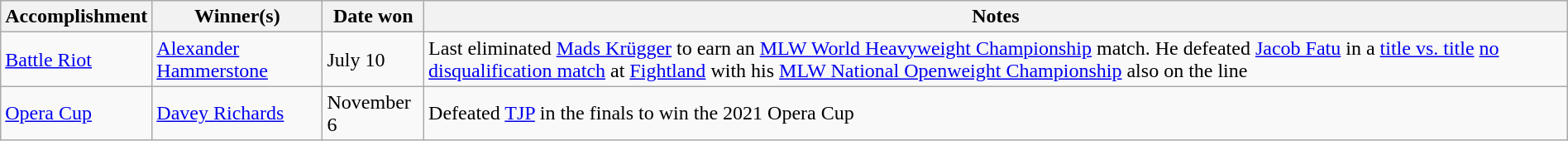<table class="wikitable" style="width:100%;">
<tr>
<th>Accomplishment</th>
<th>Winner(s)</th>
<th>Date won</th>
<th>Notes</th>
</tr>
<tr>
<td><a href='#'>Battle Riot</a></td>
<td><a href='#'>Alexander Hammerstone</a></td>
<td>July 10</td>
<td>Last eliminated <a href='#'>Mads Krügger</a> to earn an <a href='#'>MLW World Heavyweight Championship</a> match. He defeated <a href='#'>Jacob Fatu</a> in a <a href='#'>title vs. title</a> <a href='#'>no disqualification match</a> at <a href='#'>Fightland</a> with his <a href='#'>MLW National Openweight Championship</a> also on the line</td>
</tr>
<tr>
<td><a href='#'>Opera Cup</a></td>
<td><a href='#'>Davey Richards</a></td>
<td>November 6</td>
<td>Defeated <a href='#'>TJP</a> in the finals to win the 2021 Opera Cup</td>
</tr>
</table>
